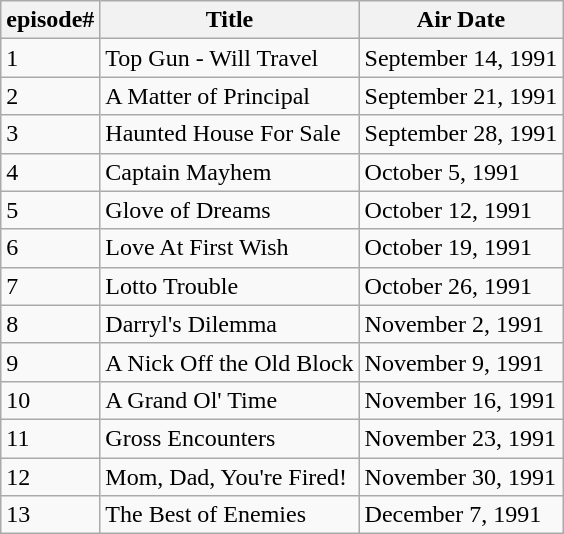<table class="wikitable">
<tr>
<th>episode#</th>
<th>Title</th>
<th>Air Date</th>
</tr>
<tr>
<td>1</td>
<td>Top Gun - Will Travel</td>
<td>September 14, 1991</td>
</tr>
<tr>
<td>2</td>
<td>A Matter of Principal</td>
<td>September 21, 1991</td>
</tr>
<tr>
<td>3</td>
<td>Haunted House For Sale</td>
<td>September 28, 1991</td>
</tr>
<tr>
<td>4</td>
<td>Captain Mayhem</td>
<td>October 5, 1991</td>
</tr>
<tr>
<td>5</td>
<td>Glove of Dreams</td>
<td>October 12, 1991</td>
</tr>
<tr>
<td>6</td>
<td>Love At First Wish</td>
<td>October 19, 1991</td>
</tr>
<tr>
<td>7</td>
<td>Lotto Trouble</td>
<td>October 26, 1991</td>
</tr>
<tr>
<td>8</td>
<td>Darryl's Dilemma</td>
<td>November 2, 1991</td>
</tr>
<tr>
<td>9</td>
<td>A Nick Off the Old Block</td>
<td>November 9, 1991</td>
</tr>
<tr>
<td>10</td>
<td>A Grand Ol' Time</td>
<td>November 16, 1991</td>
</tr>
<tr>
<td>11</td>
<td>Gross Encounters</td>
<td>November 23, 1991</td>
</tr>
<tr>
<td>12</td>
<td>Mom, Dad, You're Fired!</td>
<td>November 30, 1991</td>
</tr>
<tr>
<td>13</td>
<td>The Best of Enemies</td>
<td>December 7, 1991</td>
</tr>
</table>
